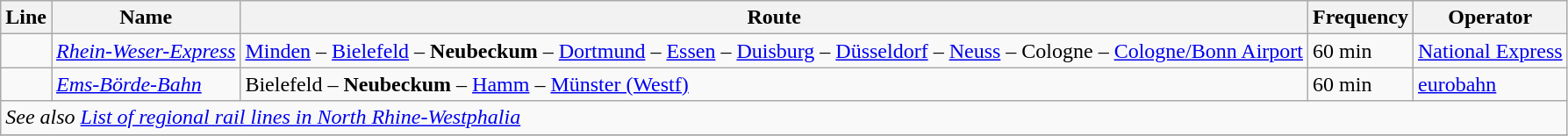<table class="wikitable">
<tr>
<th>Line</th>
<th>Name</th>
<th>Route</th>
<th>Frequency</th>
<th>Operator</th>
</tr>
<tr>
<td></td>
<td><em><a href='#'>Rhein-Weser-Express</a></em></td>
<td><a href='#'>Minden</a> – <a href='#'>Bielefeld</a> – <strong>Neubeckum</strong> –  <a href='#'>Dortmund</a> – <a href='#'>Essen</a> – <a href='#'>Duisburg</a> – <a href='#'>Düsseldorf</a> – <a href='#'>Neuss</a> – Cologne – <a href='#'>Cologne/Bonn Airport</a></td>
<td>60 min</td>
<td><a href='#'>National Express</a></td>
</tr>
<tr>
<td></td>
<td><em><a href='#'>Ems-Börde-Bahn</a></em></td>
<td>Bielefeld – <strong>Neubeckum</strong> – <a href='#'>Hamm</a> – <a href='#'>Münster (Westf)</a></td>
<td>60 min</td>
<td><a href='#'>eurobahn</a></td>
</tr>
<tr>
<td colspan="5"><em>See also <a href='#'>List of regional rail lines in North Rhine-Westphalia</a></em></td>
</tr>
<tr>
</tr>
</table>
